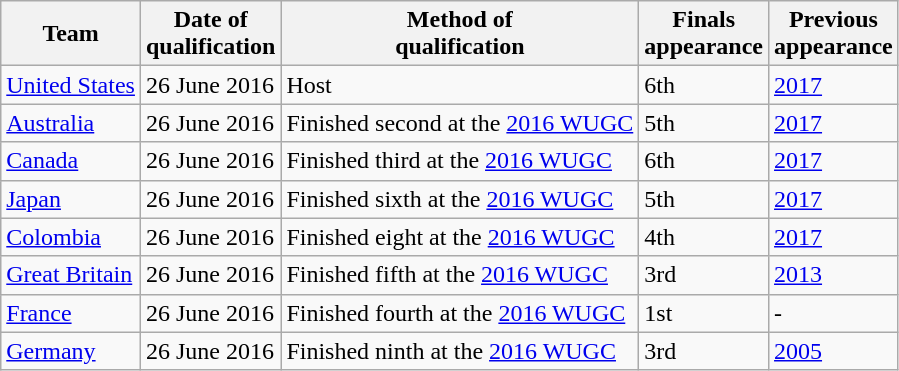<table class="wikitable sortable" style="text-align: left;">
<tr>
<th>Team</th>
<th>Date of<br>qualification</th>
<th>Method of<br>qualification</th>
<th>Finals<br>appearance</th>
<th>Previous<br>appearance</th>
</tr>
<tr>
<td> <a href='#'>United States</a></td>
<td data-sort-value="1">26 June 2016</td>
<td>Host</td>
<td data-sort-value="6">6th</td>
<td data-sort-value="2017"><a href='#'>2017</a></td>
</tr>
<tr>
<td> <a href='#'>Australia</a></td>
<td data-sort-value="2">26 June 2016</td>
<td>Finished second at the <a href='#'>2016 WUGC</a></td>
<td data-sort-value="5">5th</td>
<td data-sort-value="2017"><a href='#'>2017</a></td>
</tr>
<tr>
<td> <a href='#'>Canada</a></td>
<td data-sort-value="3">26 June 2016</td>
<td>Finished third at the <a href='#'>2016 WUGC</a></td>
<td data-sort-value="6">6th</td>
<td data-sort-value="2017"><a href='#'>2017</a></td>
</tr>
<tr>
<td> <a href='#'>Japan</a></td>
<td data-sort-value="4">26 June 2016</td>
<td>Finished sixth at the <a href='#'>2016 WUGC</a></td>
<td data-sort-value="5">5th</td>
<td data-sort-value="2017"><a href='#'>2017</a></td>
</tr>
<tr>
<td> <a href='#'>Colombia</a></td>
<td data-sort-value="5">26 June 2016</td>
<td>Finished eight at the <a href='#'>2016 WUGC</a></td>
<td data-sort-value="4">4th</td>
<td data-sort-value="2017"><a href='#'>2017</a></td>
</tr>
<tr>
<td> <a href='#'>Great Britain</a></td>
<td data-sort-value="6">26 June 2016</td>
<td>Finished fifth at the <a href='#'>2016 WUGC</a></td>
<td data-sort-value="3">3rd</td>
<td data-sort-value="2013"><a href='#'>2013</a></td>
</tr>
<tr>
<td> <a href='#'>France</a></td>
<td data-sort-value="7">26 June 2016</td>
<td>Finished fourth at the <a href='#'>2016 WUGC</a></td>
<td data-sort-value="1">1st</td>
<td data-sort-value="-">-</td>
</tr>
<tr>
<td> <a href='#'>Germany</a></td>
<td data-sort-value="8">26 June 2016</td>
<td>Finished ninth at the <a href='#'>2016 WUGC</a></td>
<td data-sort-value="3">3rd</td>
<td data-sort-value="2013"><a href='#'>2005</a></td>
</tr>
</table>
